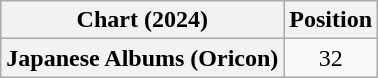<table class="wikitable plainrowheaders" style="text-align:center">
<tr>
<th scope="col">Chart (2024)</th>
<th scope="col">Position</th>
</tr>
<tr>
<th scope="row">Japanese Albums (Oricon)</th>
<td>32</td>
</tr>
</table>
